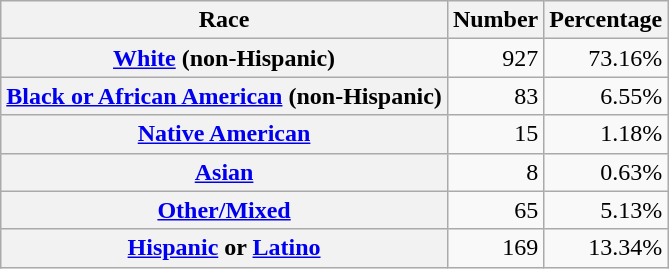<table class="wikitable" style="text-align:right">
<tr>
<th scope="col">Race</th>
<th scope="col">Number</th>
<th scope="col">Percentage</th>
</tr>
<tr>
<th scope="row"><a href='#'>White</a> (non-Hispanic)</th>
<td>927</td>
<td>73.16%</td>
</tr>
<tr>
<th scope="row"><a href='#'>Black or African American</a> (non-Hispanic)</th>
<td>83</td>
<td>6.55%</td>
</tr>
<tr>
<th scope="row"><a href='#'>Native American</a></th>
<td>15</td>
<td>1.18%</td>
</tr>
<tr>
<th scope="row"><a href='#'>Asian</a></th>
<td>8</td>
<td>0.63%</td>
</tr>
<tr>
<th scope="row"><a href='#'>Other/Mixed</a></th>
<td>65</td>
<td>5.13%</td>
</tr>
<tr>
<th scope="row"><a href='#'>Hispanic</a> or <a href='#'>Latino</a></th>
<td>169</td>
<td>13.34%</td>
</tr>
</table>
